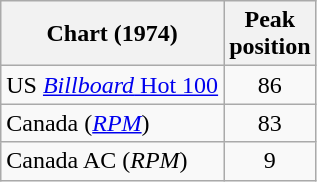<table class="wikitable sortable" border="1">
<tr>
<th>Chart (1974)</th>
<th>Peak<br>position</th>
</tr>
<tr>
<td>US <a href='#'><em>Billboard</em> Hot 100</a></td>
<td style="text-align:center;">86</td>
</tr>
<tr>
<td>Canada (<em><a href='#'>RPM</a></em>)</td>
<td style="text-align:center;">83</td>
</tr>
<tr>
<td>Canada AC (<em>RPM</em>)</td>
<td style="text-align:center;">9</td>
</tr>
</table>
